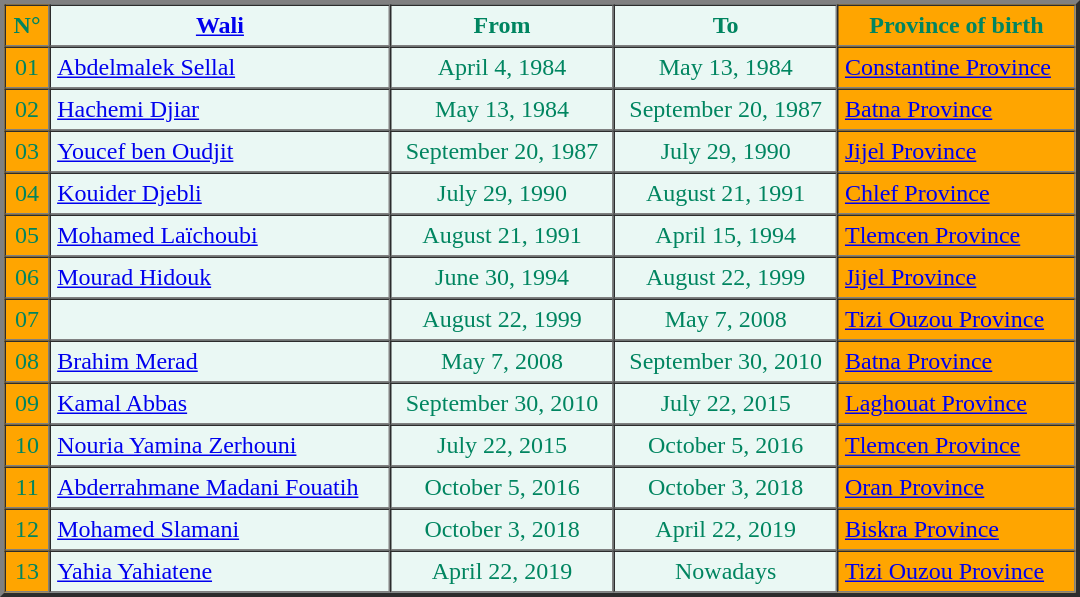<table align=center border=3 cellpadding=4 cellspacing=0 width=720 style="background-color:#eaf8f4; color:#008560" align="center">
<tr>
<th align=center style="background-color:Orange;">N°</th>
<th align=center><a href='#'>Wali</a></th>
<th align=center>From</th>
<th align=center>To</th>
<th align=center style="background-color:Orange;">Province of birth</th>
</tr>
<tr>
<td align=center style="background-color:Orange;">01</td>
<td><a href='#'>Abdelmalek Sellal</a></td>
<td align=center>April 4, 1984</td>
<td align=center>May 13, 1984</td>
<td align=left style="background-color:Orange;"><a href='#'>Constantine Province</a></td>
</tr>
<tr>
<td align=center style="background-color:Orange;">02</td>
<td><a href='#'>Hachemi Djiar</a></td>
<td align=center>May 13, 1984</td>
<td align=center>September 20, 1987</td>
<td align=left style="background-color:Orange;"><a href='#'>Batna Province</a></td>
</tr>
<tr>
<td align=center style="background-color:Orange;">03</td>
<td><a href='#'>Youcef ben Oudjit</a></td>
<td align=center>September 20, 1987</td>
<td align=center>July 29, 1990</td>
<td align=left style="background-color:Orange;"><a href='#'>Jijel Province</a></td>
</tr>
<tr>
<td align=center style="background-color:Orange;">04</td>
<td><a href='#'>Kouider Djebli</a></td>
<td align=center>July 29, 1990</td>
<td align=center>August 21, 1991</td>
<td align=left style="background-color:Orange;"><a href='#'>Chlef Province</a></td>
</tr>
<tr>
<td align=center style="background-color:Orange;">05</td>
<td><a href='#'>Mohamed Laïchoubi</a></td>
<td align=center>August 21, 1991</td>
<td align=center>April 15, 1994</td>
<td align=left style="background-color:Orange;"><a href='#'>Tlemcen Province</a></td>
</tr>
<tr>
<td align=center style="background-color:Orange;">06</td>
<td><a href='#'>Mourad Hidouk</a></td>
<td align=center>June 30, 1994</td>
<td align=center>August 22, 1999</td>
<td align=left style="background-color:Orange;"><a href='#'>Jijel Province</a></td>
</tr>
<tr>
<td align=center style="background-color:Orange;">07</td>
<td></td>
<td align=center>August 22, 1999</td>
<td align=center>May 7, 2008</td>
<td align=left style="background-color:Orange;"><a href='#'>Tizi Ouzou Province</a></td>
</tr>
<tr>
<td align=center style="background-color:Orange;">08</td>
<td><a href='#'>Brahim Merad</a></td>
<td align=center>May 7, 2008</td>
<td align=center>September 30, 2010</td>
<td align=left style="background-color:Orange;"><a href='#'>Batna Province</a></td>
</tr>
<tr>
<td align=center style="background-color:Orange;">09</td>
<td><a href='#'>Kamal Abbas</a></td>
<td align=center>September 30, 2010</td>
<td align=center>July 22, 2015</td>
<td align=left style="background-color:Orange;"><a href='#'>Laghouat Province</a></td>
</tr>
<tr>
<td align=center style="background-color:Orange;">10</td>
<td><a href='#'>Nouria Yamina Zerhouni</a></td>
<td align=center>July 22, 2015</td>
<td align=center>October 5, 2016</td>
<td align=left style="background-color:Orange;"><a href='#'>Tlemcen Province</a></td>
</tr>
<tr>
<td align=center style="background-color:Orange;">11</td>
<td><a href='#'>Abderrahmane Madani Fouatih</a></td>
<td align=center>October 5, 2016</td>
<td align=center>October 3, 2018</td>
<td align=left style="background-color:Orange;"><a href='#'>Oran Province</a></td>
</tr>
<tr>
<td align=center style="background-color:Orange;">12</td>
<td><a href='#'>Mohamed Slamani</a></td>
<td align=center>October 3, 2018</td>
<td align=center>April 22, 2019</td>
<td align=left style="background-color:Orange;"><a href='#'>Biskra Province</a></td>
</tr>
<tr>
<td align=center style="background-color:Orange;">13</td>
<td><a href='#'>Yahia Yahiatene</a></td>
<td align=center>April 22, 2019</td>
<td align=center>Nowadays</td>
<td align=left style="background-color:Orange;"><a href='#'>Tizi Ouzou Province</a></td>
</tr>
</table>
